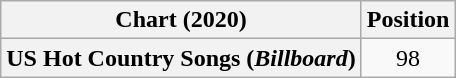<table class="wikitable plainrowheaders" style="text-align:center">
<tr>
<th scope="col">Chart (2020)</th>
<th scope="col">Position</th>
</tr>
<tr>
<th scope="row">US Hot Country Songs (<em>Billboard</em>)</th>
<td>98</td>
</tr>
</table>
